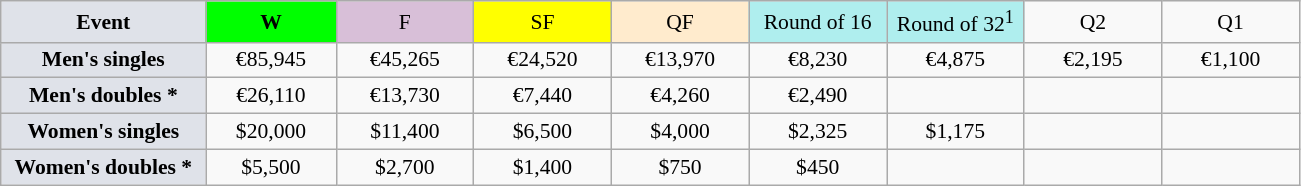<table class=wikitable style=font-size:90%;text-align:center>
<tr>
<td style="width:130px; background:#dfe2e9;"><strong>Event</strong></td>
<td style="width:80px; background:lime;"><strong>W</strong></td>
<td style="width:85px; background:thistle;">F</td>
<td style="width:85px; background:#ff0;">SF</td>
<td style="width:85px; background:#ffebcd;">QF</td>
<td style="width:85px; background:#afeeee;">Round of 16</td>
<td style="width:85px; background:#afeeee;">Round of 32<sup>1</sup></td>
<td width=85>Q2</td>
<td width=85>Q1</td>
</tr>
<tr>
<td style="background:#dfe2e9;"><strong>Men's singles</strong></td>
<td>€85,945</td>
<td>€45,265</td>
<td>€24,520</td>
<td>€13,970</td>
<td>€8,230</td>
<td>€4,875</td>
<td>€2,195</td>
<td>€1,100</td>
</tr>
<tr>
<td style="background:#dfe2e9;"><strong>Men's doubles *</strong></td>
<td>€26,110</td>
<td>€13,730</td>
<td>€7,440</td>
<td>€4,260</td>
<td>€2,490</td>
<td></td>
<td></td>
<td></td>
</tr>
<tr>
<td style="background:#dfe2e9;"><strong>Women's singles</strong></td>
<td>$20,000</td>
<td>$11,400</td>
<td>$6,500</td>
<td>$4,000</td>
<td>$2,325</td>
<td>$1,175</td>
<td></td>
<td></td>
</tr>
<tr>
<td style="background:#dfe2e9;"><strong>Women's doubles *</strong></td>
<td>$5,500</td>
<td>$2,700</td>
<td>$1,400</td>
<td>$750</td>
<td>$450</td>
<td></td>
<td></td>
<td></td>
</tr>
</table>
